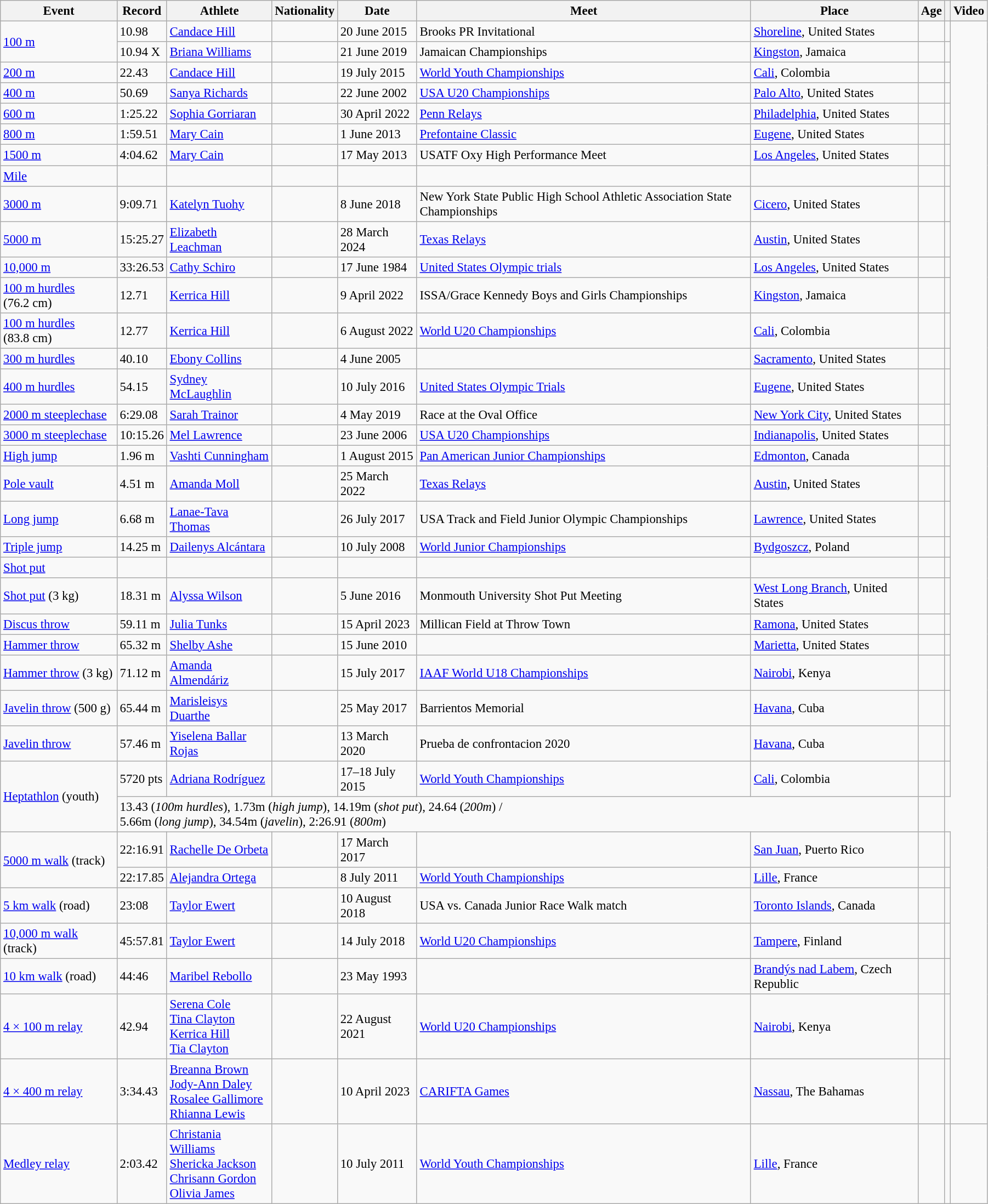<table class="wikitable" style="font-size: 95%; width: 95%;">
<tr>
<th>Event</th>
<th>Record</th>
<th>Athlete</th>
<th>Nationality</th>
<th>Date</th>
<th>Meet</th>
<th>Place</th>
<th>Age</th>
<th></th>
<th>Video</th>
</tr>
<tr>
<td rowspan=2><a href='#'>100 m</a></td>
<td>10.98 </td>
<td><a href='#'>Candace Hill</a></td>
<td></td>
<td>20 June 2015</td>
<td>Brooks PR Invitational</td>
<td><a href='#'>Shoreline</a>, United States</td>
<td></td>
<td></td>
</tr>
<tr>
<td>10.94  X</td>
<td><a href='#'>Briana Williams</a></td>
<td></td>
<td>21 June 2019</td>
<td>Jamaican Championships</td>
<td><a href='#'>Kingston</a>, Jamaica</td>
<td></td>
<td></td>
</tr>
<tr>
<td><a href='#'>200 m</a></td>
<td>22.43 </td>
<td><a href='#'>Candace Hill</a></td>
<td></td>
<td>19 July 2015</td>
<td><a href='#'>World Youth Championships</a></td>
<td><a href='#'>Cali</a>, Colombia</td>
<td></td>
<td></td>
</tr>
<tr>
<td><a href='#'>400 m</a></td>
<td>50.69</td>
<td><a href='#'>Sanya Richards</a></td>
<td></td>
<td>22 June 2002</td>
<td><a href='#'>USA U20 Championships</a></td>
<td><a href='#'>Palo Alto</a>, United States</td>
<td></td>
<td></td>
</tr>
<tr>
<td><a href='#'>600 m</a></td>
<td>1:25.22</td>
<td><a href='#'>Sophia Gorriaran</a></td>
<td></td>
<td>30 April 2022</td>
<td><a href='#'>Penn Relays</a></td>
<td><a href='#'>Philadelphia</a>, United States</td>
<td></td>
<td></td>
</tr>
<tr>
<td><a href='#'>800 m</a></td>
<td>1:59.51</td>
<td><a href='#'>Mary Cain</a></td>
<td></td>
<td>1 June 2013</td>
<td><a href='#'>Prefontaine Classic</a></td>
<td><a href='#'>Eugene</a>, United States</td>
<td></td>
<td></td>
</tr>
<tr>
<td><a href='#'>1500 m</a></td>
<td>4:04.62</td>
<td><a href='#'>Mary Cain</a></td>
<td></td>
<td>17 May 2013</td>
<td>USATF Oxy High Performance Meet</td>
<td><a href='#'>Los Angeles</a>, United States</td>
<td></td>
<td></td>
</tr>
<tr>
<td><a href='#'>Mile</a></td>
<td></td>
<td></td>
<td></td>
<td></td>
<td></td>
<td></td>
<td></td>
<td></td>
</tr>
<tr>
<td><a href='#'>3000 m</a></td>
<td>9:09.71</td>
<td><a href='#'>Katelyn Tuohy</a></td>
<td></td>
<td>8 June 2018</td>
<td>New York State Public High School Athletic Association State Championships</td>
<td><a href='#'>Cicero</a>, United States</td>
<td></td>
<td></td>
</tr>
<tr>
<td><a href='#'>5000 m</a></td>
<td>15:25.27</td>
<td><a href='#'>Elizabeth Leachman</a></td>
<td></td>
<td>28 March 2024</td>
<td><a href='#'>Texas Relays</a></td>
<td><a href='#'>Austin</a>, United States</td>
<td></td>
<td></td>
</tr>
<tr>
<td><a href='#'>10,000 m</a></td>
<td>33:26.53</td>
<td><a href='#'>Cathy Schiro</a></td>
<td></td>
<td>17 June 1984</td>
<td><a href='#'>United States Olympic trials</a></td>
<td><a href='#'>Los Angeles</a>, United States</td>
<td></td>
<td></td>
</tr>
<tr>
<td><a href='#'>100 m hurdles</a> (76.2 cm)</td>
<td>12.71 </td>
<td><a href='#'>Kerrica Hill</a></td>
<td></td>
<td>9 April 2022</td>
<td>ISSA/Grace Kennedy Boys and Girls Championships</td>
<td><a href='#'>Kingston</a>, Jamaica</td>
<td></td>
<td></td>
</tr>
<tr>
<td><a href='#'>100 m hurdles</a> (83.8 cm)</td>
<td>12.77 </td>
<td><a href='#'>Kerrica Hill</a></td>
<td></td>
<td>6 August 2022</td>
<td><a href='#'>World U20 Championships</a></td>
<td><a href='#'>Cali</a>, Colombia</td>
<td></td>
<td></td>
</tr>
<tr>
<td><a href='#'>300 m hurdles</a></td>
<td>40.10</td>
<td><a href='#'>Ebony Collins</a></td>
<td></td>
<td>4 June 2005</td>
<td></td>
<td><a href='#'>Sacramento</a>, United States</td>
<td></td>
<td></td>
</tr>
<tr>
<td><a href='#'>400 m hurdles</a></td>
<td>54.15</td>
<td><a href='#'>Sydney McLaughlin</a></td>
<td></td>
<td>10 July 2016</td>
<td><a href='#'>United States Olympic Trials</a></td>
<td><a href='#'>Eugene</a>, United States</td>
<td></td>
<td></td>
</tr>
<tr>
<td><a href='#'>2000 m steeplechase</a></td>
<td>6:29.08</td>
<td><a href='#'>Sarah Trainor</a></td>
<td></td>
<td>4 May 2019</td>
<td>Race at the Oval Office</td>
<td><a href='#'>New York City</a>, United States</td>
<td></td>
<td></td>
</tr>
<tr>
<td><a href='#'>3000 m steeplechase</a></td>
<td>10:15.26</td>
<td><a href='#'>Mel Lawrence</a></td>
<td></td>
<td>23 June 2006</td>
<td><a href='#'>USA U20 Championships</a></td>
<td><a href='#'>Indianapolis</a>, United States</td>
<td></td>
<td></td>
</tr>
<tr>
<td><a href='#'>High jump</a></td>
<td>1.96 m</td>
<td><a href='#'>Vashti Cunningham</a></td>
<td></td>
<td>1 August 2015</td>
<td><a href='#'>Pan American Junior Championships</a></td>
<td><a href='#'>Edmonton</a>, Canada</td>
<td></td>
<td></td>
</tr>
<tr>
<td><a href='#'>Pole vault</a></td>
<td>4.51 m</td>
<td><a href='#'>Amanda Moll</a></td>
<td></td>
<td>25 March 2022</td>
<td><a href='#'>Texas Relays</a></td>
<td><a href='#'>Austin</a>, United States</td>
<td></td>
<td></td>
</tr>
<tr>
<td><a href='#'>Long jump</a></td>
<td>6.68 m </td>
<td><a href='#'>Lanae-Tava Thomas</a></td>
<td></td>
<td>26 July 2017</td>
<td>USA Track and Field Junior Olympic Championships</td>
<td><a href='#'>Lawrence</a>, United States</td>
<td></td>
<td></td>
</tr>
<tr>
<td><a href='#'>Triple jump</a></td>
<td>14.25 m </td>
<td><a href='#'>Dailenys Alcántara</a></td>
<td></td>
<td>10 July 2008</td>
<td><a href='#'>World Junior Championships</a></td>
<td><a href='#'>Bydgoszcz</a>, Poland</td>
<td></td>
<td></td>
</tr>
<tr>
<td><a href='#'>Shot put</a></td>
<td></td>
<td></td>
<td></td>
<td></td>
<td></td>
<td></td>
<td></td>
<td></td>
</tr>
<tr>
<td><a href='#'>Shot put</a> (3 kg)</td>
<td>18.31 m</td>
<td><a href='#'>Alyssa Wilson</a></td>
<td></td>
<td>5 June 2016</td>
<td>Monmouth University Shot Put Meeting</td>
<td><a href='#'>West Long Branch</a>, United States</td>
<td></td>
<td></td>
</tr>
<tr>
<td><a href='#'>Discus throw</a></td>
<td>59.11 m</td>
<td><a href='#'>Julia Tunks</a></td>
<td></td>
<td>15 April 2023</td>
<td>Millican Field at Throw Town</td>
<td><a href='#'>Ramona</a>, United States</td>
<td></td>
<td></td>
</tr>
<tr>
<td><a href='#'>Hammer throw</a></td>
<td>65.32 m</td>
<td><a href='#'>Shelby Ashe</a></td>
<td></td>
<td>15 June 2010</td>
<td></td>
<td><a href='#'>Marietta</a>, United States</td>
<td></td>
<td></td>
</tr>
<tr>
<td><a href='#'>Hammer throw</a> (3 kg)</td>
<td>71.12 m</td>
<td><a href='#'>Amanda Almendáriz</a></td>
<td></td>
<td>15 July 2017</td>
<td><a href='#'>IAAF World U18 Championships</a></td>
<td><a href='#'>Nairobi</a>, Kenya</td>
<td></td>
<td></td>
</tr>
<tr>
<td><a href='#'>Javelin throw</a> (500 g)</td>
<td>65.44 m</td>
<td><a href='#'>Marisleisys Duarthe</a></td>
<td></td>
<td>25 May 2017</td>
<td>Barrientos Memorial</td>
<td><a href='#'>Havana</a>, Cuba</td>
<td></td>
<td></td>
</tr>
<tr>
<td><a href='#'>Javelin throw</a></td>
<td>57.46 m</td>
<td><a href='#'>Yiselena Ballar Rojas</a></td>
<td></td>
<td>13 March 2020</td>
<td>Prueba de confrontacion 2020</td>
<td><a href='#'>Havana</a>, Cuba</td>
<td></td>
<td></td>
</tr>
<tr>
<td rowspan=2><a href='#'>Heptathlon</a> (youth)</td>
<td>5720 pts</td>
<td><a href='#'>Adriana Rodríguez</a></td>
<td></td>
<td>17–18 July 2015</td>
<td><a href='#'>World Youth Championships</a></td>
<td><a href='#'>Cali</a>, Colombia</td>
<td></td>
<td></td>
</tr>
<tr>
<td colspan=6>13.43  (<em>100m hurdles</em>), 1.73m (<em>high jump</em>), 14.19m (<em>shot put</em>), 24.64  (<em>200m</em>) /<br>5.66m  (<em>long jump</em>), 34.54m (<em>javelin</em>), 2:26.91 (<em>800m</em>)</td>
<td></td>
</tr>
<tr>
<td rowspan=2><a href='#'>5000 m walk</a> (track)</td>
<td>22:16.91 </td>
<td><a href='#'>Rachelle De Orbeta</a></td>
<td></td>
<td>17 March 2017</td>
<td></td>
<td><a href='#'>San Juan</a>, Puerto Rico</td>
<td></td>
<td></td>
</tr>
<tr>
<td>22:17.85 </td>
<td><a href='#'>Alejandra Ortega</a></td>
<td></td>
<td>8 July 2011</td>
<td><a href='#'>World Youth Championships</a></td>
<td><a href='#'>Lille</a>, France</td>
<td></td>
<td></td>
</tr>
<tr>
<td><a href='#'>5 km walk</a> (road)</td>
<td>23:08</td>
<td><a href='#'>Taylor Ewert</a></td>
<td></td>
<td>10 August 2018</td>
<td>USA vs. Canada Junior Race Walk match</td>
<td><a href='#'>Toronto Islands</a>, Canada</td>
<td></td>
<td></td>
</tr>
<tr>
<td><a href='#'>10,000 m walk</a> (track)</td>
<td>45:57.81</td>
<td><a href='#'>Taylor Ewert</a></td>
<td></td>
<td>14 July 2018</td>
<td><a href='#'>World U20 Championships</a></td>
<td><a href='#'>Tampere</a>, Finland</td>
<td></td>
<td></td>
</tr>
<tr>
<td><a href='#'>10 km walk</a> (road)</td>
<td>44:46</td>
<td><a href='#'>Maribel Rebollo</a></td>
<td></td>
<td>23 May 1993</td>
<td></td>
<td><a href='#'>Brandýs nad Labem</a>, Czech Republic</td>
<td></td>
<td></td>
</tr>
<tr>
<td><a href='#'>4 × 100 m relay</a></td>
<td>42.94</td>
<td><a href='#'>Serena Cole</a><br><a href='#'>Tina Clayton</a><br><a href='#'>Kerrica Hill</a><br><a href='#'>Tia Clayton</a></td>
<td></td>
<td>22 August 2021</td>
<td><a href='#'>World U20 Championships</a></td>
<td><a href='#'>Nairobi</a>, Kenya</td>
<td><br><br><br></td>
<td></td>
</tr>
<tr>
<td><a href='#'>4 × 400 m relay</a></td>
<td>3:34.43</td>
<td><a href='#'>Breanna Brown</a><br><a href='#'>Jody-Ann Daley</a><br><a href='#'>Rosalee Gallimore</a><br><a href='#'>Rhianna Lewis</a></td>
<td></td>
<td>10 April 2023</td>
<td><a href='#'>CARIFTA Games</a></td>
<td><a href='#'>Nassau</a>, The Bahamas</td>
<td><br><br><br></td>
<td></td>
</tr>
<tr>
<td><a href='#'>Medley relay</a></td>
<td>2:03.42</td>
<td><a href='#'>Christania Williams</a><br><a href='#'>Shericka Jackson</a><br><a href='#'>Chrisann Gordon</a><br><a href='#'>Olivia James</a></td>
<td></td>
<td>10 July 2011</td>
<td><a href='#'>World Youth Championships</a></td>
<td><a href='#'>Lille</a>, France</td>
<td><br><br><br></td>
<td></td>
<td></td>
</tr>
</table>
